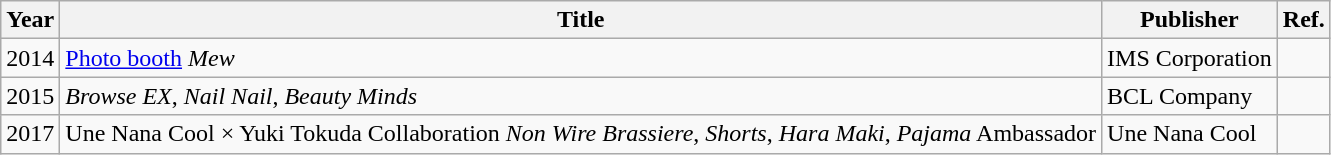<table class="wikitable">
<tr>
<th>Year</th>
<th>Title</th>
<th>Publisher</th>
<th>Ref.</th>
</tr>
<tr>
<td>2014</td>
<td><a href='#'>Photo booth</a> <em>Mew</em></td>
<td>IMS Corporation</td>
<td></td>
</tr>
<tr>
<td>2015</td>
<td><em>Browse EX</em>, <em>Nail Nail</em>, <em>Beauty Minds</em></td>
<td>BCL Company</td>
<td></td>
</tr>
<tr>
<td>2017</td>
<td>Une Nana Cool × Yuki Tokuda Collaboration <em>Non Wire Brassiere</em>, <em>Shorts</em>, <em>Hara Maki</em>, <em>Pajama</em> Ambassador</td>
<td>Une Nana Cool</td>
<td></td>
</tr>
</table>
